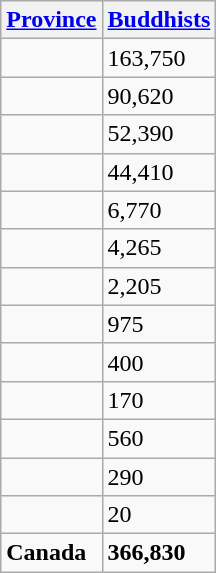<table class="wikitable">
<tr>
<th><a href='#'>Province</a></th>
<th><a href='#'>Buddhists</a></th>
</tr>
<tr>
<td></td>
<td>163,750</td>
</tr>
<tr>
<td></td>
<td>90,620</td>
</tr>
<tr>
<td></td>
<td>52,390</td>
</tr>
<tr>
<td></td>
<td>44,410</td>
</tr>
<tr>
<td></td>
<td>6,770</td>
</tr>
<tr>
<td></td>
<td>4,265</td>
</tr>
<tr>
<td></td>
<td>2,205</td>
</tr>
<tr>
<td></td>
<td>975</td>
</tr>
<tr>
<td></td>
<td>400</td>
</tr>
<tr>
<td></td>
<td>170</td>
</tr>
<tr>
<td></td>
<td>560</td>
</tr>
<tr>
<td></td>
<td>290</td>
</tr>
<tr>
<td></td>
<td>20</td>
</tr>
<tr>
<td> <strong>Canada</strong></td>
<td><strong>366,830</strong></td>
</tr>
</table>
